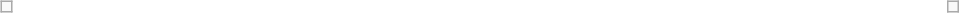<table style="width: 100%;">
<tr>
<td style="width: 50%; vertical-align: top;"><br><table class="wikitable">
<tr>
<td></td>
</tr>
</table>
</td>
<td style="width: 50%; vertical-align: top;"><br><table class="wikitable">
<tr>
<td></td>
</tr>
</table>
</td>
</tr>
</table>
